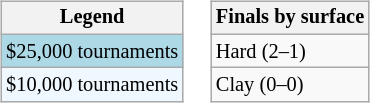<table>
<tr valign=top>
<td><br><table class=wikitable style="font-size:85%">
<tr>
<th>Legend</th>
</tr>
<tr style="background:lightblue;">
<td>$25,000 tournaments</td>
</tr>
<tr style="background:#f0f8ff;">
<td>$10,000 tournaments</td>
</tr>
</table>
</td>
<td><br><table class=wikitable style="font-size:85%">
<tr>
<th>Finals by surface</th>
</tr>
<tr>
<td>Hard (2–1)</td>
</tr>
<tr>
<td>Clay (0–0)</td>
</tr>
</table>
</td>
</tr>
</table>
